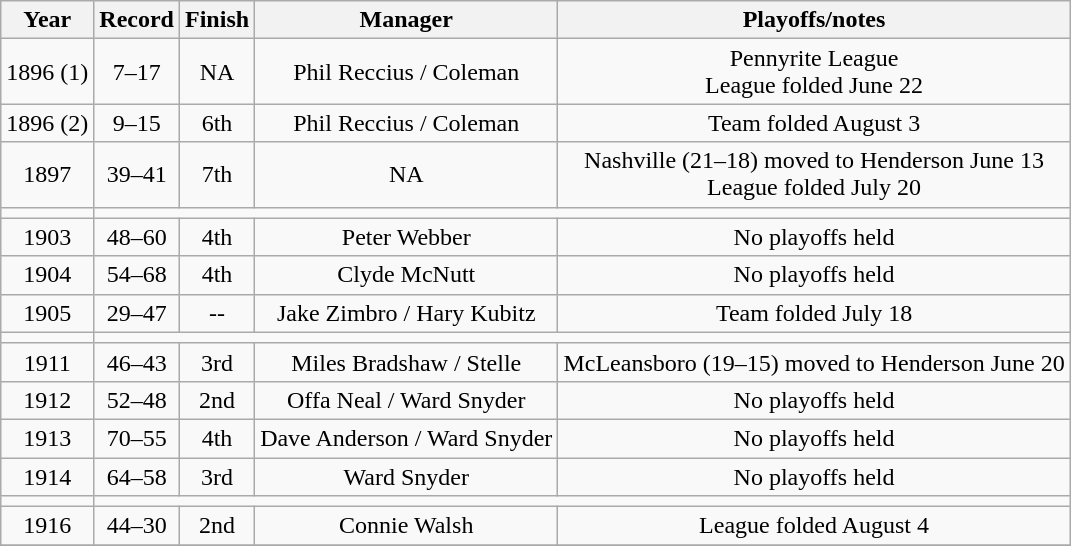<table class="wikitable">
<tr>
<th>Year</th>
<th>Record</th>
<th>Finish</th>
<th>Manager</th>
<th>Playoffs/notes</th>
</tr>
<tr align=center>
<td>1896 (1)</td>
<td>7–17</td>
<td>NA</td>
<td>Phil Reccius / Coleman</td>
<td>Pennyrite League<br> League folded June 22</td>
</tr>
<tr align=center>
<td>1896 (2)</td>
<td>9–15</td>
<td>6th</td>
<td>Phil Reccius / Coleman</td>
<td>Team folded August 3</td>
</tr>
<tr align=center>
<td>1897</td>
<td>39–41</td>
<td>7th</td>
<td>NA</td>
<td>Nashville (21–18) moved to Henderson June 13<br>League folded July 20</td>
</tr>
<tr align=center>
<td></td>
</tr>
<tr align=center>
<td>1903</td>
<td>48–60</td>
<td>4th</td>
<td>Peter Webber</td>
<td>No playoffs held</td>
</tr>
<tr align=center>
<td>1904</td>
<td>54–68</td>
<td>4th</td>
<td>Clyde McNutt</td>
<td>No playoffs held</td>
</tr>
<tr align=center>
<td>1905</td>
<td>29–47</td>
<td>--</td>
<td>Jake Zimbro / Hary Kubitz</td>
<td>Team folded July 18</td>
</tr>
<tr align=center>
<td></td>
</tr>
<tr align=center>
<td>1911</td>
<td>46–43</td>
<td>3rd</td>
<td>Miles Bradshaw / Stelle</td>
<td>McLeansboro (19–15) moved to Henderson June 20</td>
</tr>
<tr align=center>
<td>1912</td>
<td>52–48</td>
<td>2nd</td>
<td>Offa Neal / Ward Snyder</td>
<td>No playoffs held</td>
</tr>
<tr align=center>
<td>1913</td>
<td>70–55</td>
<td>4th</td>
<td>Dave Anderson / Ward Snyder</td>
<td>No playoffs held</td>
</tr>
<tr align=center>
<td>1914</td>
<td>64–58</td>
<td>3rd</td>
<td>Ward Snyder</td>
<td>No playoffs held</td>
</tr>
<tr align=center>
<td></td>
</tr>
<tr align=center>
<td>1916</td>
<td>44–30</td>
<td>2nd</td>
<td>Connie Walsh</td>
<td>League folded August 4</td>
</tr>
<tr align=center>
</tr>
</table>
